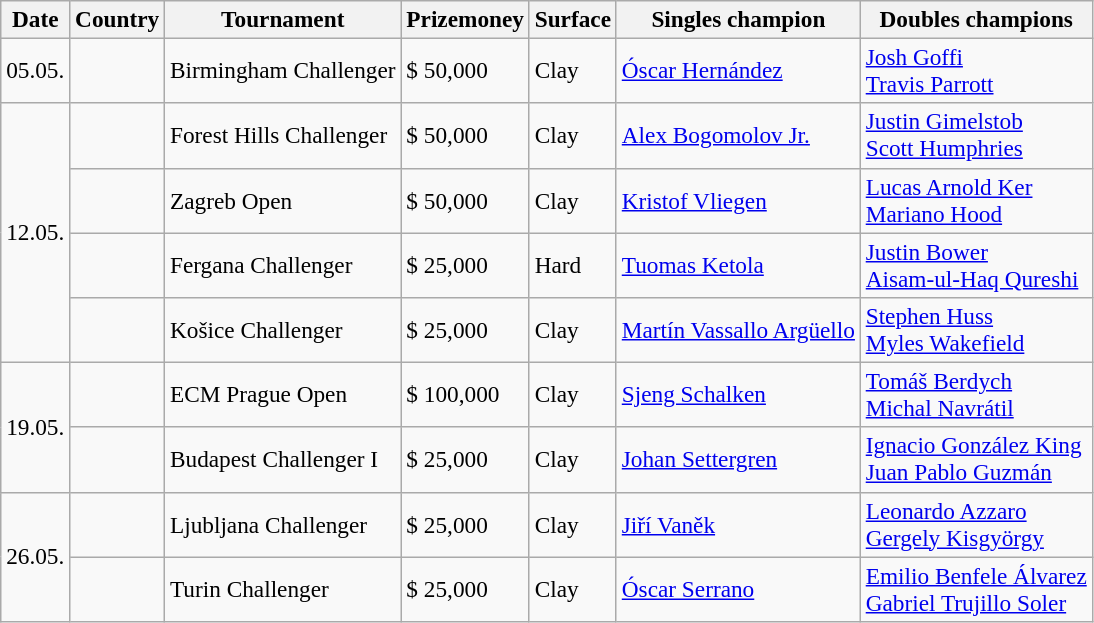<table class="sortable wikitable" style=font-size:97%>
<tr>
<th>Date</th>
<th>Country</th>
<th>Tournament</th>
<th>Prizemoney</th>
<th>Surface</th>
<th>Singles champion</th>
<th>Doubles champions</th>
</tr>
<tr>
<td>05.05.</td>
<td></td>
<td>Birmingham Challenger</td>
<td>$ 50,000</td>
<td>Clay</td>
<td> <a href='#'>Óscar Hernández</a></td>
<td> <a href='#'>Josh Goffi</a><br> <a href='#'>Travis Parrott</a></td>
</tr>
<tr>
<td rowspan="4">12.05.</td>
<td></td>
<td>Forest Hills Challenger</td>
<td>$ 50,000</td>
<td>Clay</td>
<td> <a href='#'>Alex Bogomolov Jr.</a></td>
<td> <a href='#'>Justin Gimelstob</a><br> <a href='#'>Scott Humphries</a></td>
</tr>
<tr>
<td></td>
<td>Zagreb Open</td>
<td>$ 50,000</td>
<td>Clay</td>
<td> <a href='#'>Kristof Vliegen</a></td>
<td> <a href='#'>Lucas Arnold Ker</a><br> <a href='#'>Mariano Hood</a></td>
</tr>
<tr>
<td></td>
<td>Fergana Challenger</td>
<td>$ 25,000</td>
<td>Hard</td>
<td> <a href='#'>Tuomas Ketola</a></td>
<td> <a href='#'>Justin Bower</a> <br>  <a href='#'>Aisam-ul-Haq Qureshi</a></td>
</tr>
<tr>
<td></td>
<td>Košice Challenger</td>
<td>$ 25,000</td>
<td>Clay</td>
<td> <a href='#'>Martín Vassallo Argüello</a></td>
<td> <a href='#'>Stephen Huss</a> <br>  <a href='#'>Myles Wakefield</a></td>
</tr>
<tr>
<td rowspan="2">19.05.</td>
<td></td>
<td>ECM Prague Open</td>
<td>$ 100,000</td>
<td>Clay</td>
<td> <a href='#'>Sjeng Schalken</a></td>
<td> <a href='#'>Tomáš Berdych</a> <br>  <a href='#'>Michal Navrátil</a></td>
</tr>
<tr>
<td></td>
<td>Budapest Challenger I</td>
<td>$ 25,000</td>
<td>Clay</td>
<td> <a href='#'>Johan Settergren</a></td>
<td> <a href='#'>Ignacio González King</a><br> <a href='#'>Juan Pablo Guzmán</a></td>
</tr>
<tr>
<td rowspan="2">26.05.</td>
<td></td>
<td>Ljubljana Challenger</td>
<td>$ 25,000</td>
<td>Clay</td>
<td> <a href='#'>Jiří Vaněk</a></td>
<td> <a href='#'>Leonardo Azzaro</a><br> <a href='#'>Gergely Kisgyörgy</a></td>
</tr>
<tr>
<td></td>
<td>Turin Challenger</td>
<td>$ 25,000</td>
<td>Clay</td>
<td> <a href='#'>Óscar Serrano</a></td>
<td> <a href='#'>Emilio Benfele Álvarez</a><br> <a href='#'>Gabriel Trujillo Soler</a></td>
</tr>
</table>
